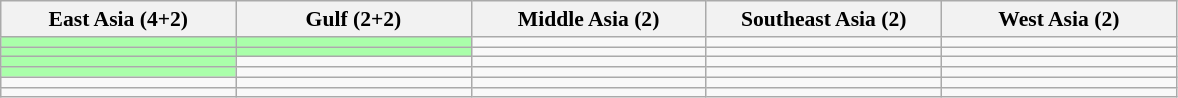<table class=wikitable style="font-size:90%;">
<tr>
<th width=150>East Asia (4+2)</th>
<th width=150>Gulf (2+2)</th>
<th width=150>Middle Asia (2)</th>
<th width=150>Southeast Asia (2)</th>
<th width=150>West Asia (2)</th>
</tr>
<tr>
<td bgcolor="#aaffaa"></td>
<td bgcolor="#aaffaa"></td>
<td></td>
<td></td>
<td></td>
</tr>
<tr>
<td bgcolor="#aaffaa"></td>
<td bgcolor="#aaffaa"></td>
<td></td>
<td></td>
<td></td>
</tr>
<tr>
<td bgcolor="#aaffaa"></td>
<td></td>
<td></td>
<td></td>
<td></td>
</tr>
<tr>
<td bgcolor="#aaffaa"></td>
<td></td>
<td></td>
<td></td>
<td></td>
</tr>
<tr>
<td></td>
<td></td>
<td></td>
<td></td>
<td></td>
</tr>
<tr>
<td></td>
<td></td>
<td></td>
<td></td>
<td></td>
</tr>
</table>
